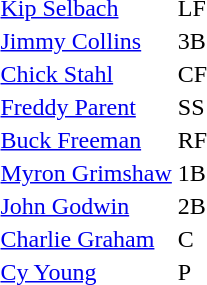<table>
<tr>
<td><a href='#'>Kip Selbach</a></td>
<td>LF</td>
</tr>
<tr>
<td><a href='#'>Jimmy Collins</a></td>
<td>3B</td>
</tr>
<tr>
<td><a href='#'>Chick Stahl</a></td>
<td>CF</td>
</tr>
<tr>
<td><a href='#'>Freddy Parent</a></td>
<td>SS</td>
</tr>
<tr>
<td><a href='#'>Buck Freeman</a></td>
<td>RF</td>
</tr>
<tr>
<td><a href='#'>Myron Grimshaw</a></td>
<td>1B</td>
</tr>
<tr>
<td><a href='#'>John Godwin</a></td>
<td>2B</td>
</tr>
<tr>
<td><a href='#'>Charlie Graham</a></td>
<td>C</td>
</tr>
<tr>
<td><a href='#'>Cy Young</a></td>
<td>P</td>
</tr>
</table>
